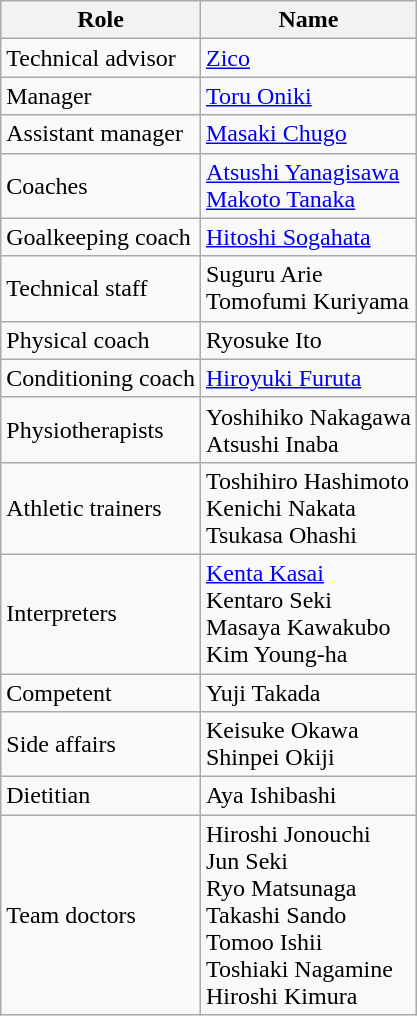<table class="wikitable">
<tr>
<th>Role</th>
<th>Name</th>
</tr>
<tr>
<td>Technical advisor</td>
<td> <a href='#'>Zico</a></td>
</tr>
<tr>
<td>Manager</td>
<td> <a href='#'>Toru Oniki</a></td>
</tr>
<tr>
<td>Assistant manager</td>
<td> <a href='#'>Masaki Chugo</a></td>
</tr>
<tr>
<td>Coaches</td>
<td> <a href='#'>Atsushi Yanagisawa</a> <br>  <a href='#'>Makoto Tanaka</a></td>
</tr>
<tr>
<td>Goalkeeping coach</td>
<td> <a href='#'>Hitoshi Sogahata</a></td>
</tr>
<tr>
<td>Technical staff</td>
<td> Suguru Arie <br>  Tomofumi Kuriyama</td>
</tr>
<tr>
<td>Physical coach</td>
<td> Ryosuke Ito</td>
</tr>
<tr>
<td>Conditioning coach</td>
<td> <a href='#'>Hiroyuki Furuta</a></td>
</tr>
<tr>
<td>Physiotherapists</td>
<td> Yoshihiko Nakagawa <br>  Atsushi Inaba</td>
</tr>
<tr>
<td>Athletic trainers</td>
<td> Toshihiro Hashimoto <br>  Kenichi Nakata<br> Tsukasa Ohashi</td>
</tr>
<tr>
<td>Interpreters</td>
<td> <a href='#'>Kenta Kasai</a> <br>  Kentaro Seki<br>  Masaya Kawakubo <br>  Kim Young-ha</td>
</tr>
<tr>
<td>Competent</td>
<td> Yuji Takada</td>
</tr>
<tr>
<td>Side affairs</td>
<td> Keisuke Okawa<br> Shinpei Okiji</td>
</tr>
<tr>
<td>Dietitian</td>
<td> Aya Ishibashi</td>
</tr>
<tr>
<td>Team doctors</td>
<td> Hiroshi Jonouchi<br> Jun Seki<br> Ryo Matsunaga<br> Takashi Sando<br> Tomoo Ishii<br> Toshiaki Nagamine<br> Hiroshi Kimura</td>
</tr>
</table>
